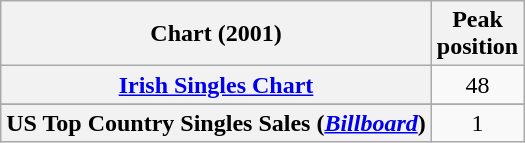<table class="wikitable sortable plainrowheaders" style="text-align:center">
<tr>
<th>Chart (2001)</th>
<th>Peak<br>position</th>
</tr>
<tr>
<th scope="row"><a href='#'>Irish Singles Chart</a></th>
<td style="text-align:center;">48</td>
</tr>
<tr>
</tr>
<tr>
</tr>
<tr>
</tr>
<tr>
<th scope="row">US Top Country Singles Sales (<em><a href='#'>Billboard</a></em>)<br></th>
<td>1</td>
</tr>
</table>
